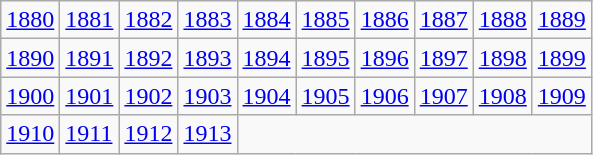<table class="wikitable">
<tr>
<td><a href='#'>1880</a></td>
<td><a href='#'>1881</a></td>
<td><a href='#'>1882</a></td>
<td><a href='#'>1883</a></td>
<td><a href='#'>1884</a></td>
<td><a href='#'>1885</a></td>
<td><a href='#'>1886</a></td>
<td><a href='#'>1887</a></td>
<td><a href='#'>1888</a></td>
<td><a href='#'>1889</a></td>
</tr>
<tr>
<td><a href='#'>1890</a></td>
<td><a href='#'>1891</a></td>
<td><a href='#'>1892</a></td>
<td><a href='#'>1893</a></td>
<td><a href='#'>1894</a></td>
<td><a href='#'>1895</a></td>
<td><a href='#'>1896</a></td>
<td><a href='#'>1897</a></td>
<td><a href='#'>1898</a></td>
<td><a href='#'>1899</a></td>
</tr>
<tr>
<td><a href='#'>1900</a></td>
<td><a href='#'>1901</a></td>
<td><a href='#'>1902</a></td>
<td><a href='#'>1903</a></td>
<td><a href='#'>1904</a></td>
<td><a href='#'>1905</a></td>
<td><a href='#'>1906</a></td>
<td><a href='#'>1907</a></td>
<td><a href='#'>1908</a></td>
<td><a href='#'>1909</a></td>
</tr>
<tr>
<td><a href='#'>1910</a></td>
<td><a href='#'>1911</a></td>
<td><a href='#'>1912</a></td>
<td><a href='#'>1913</a></td>
</tr>
</table>
